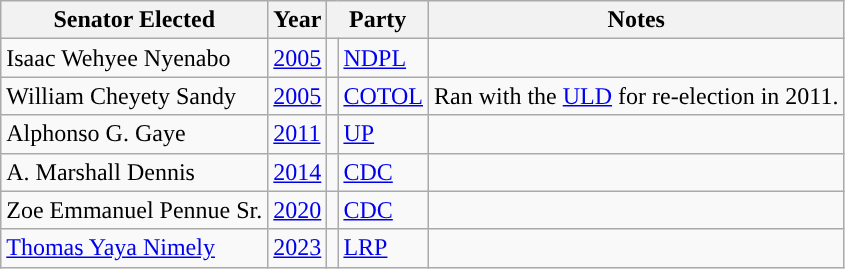<table class="wikitable">
<tr>
<th>Senator Elected</th>
<th>Year</th>
<th colspan=2>Party</th>
<th>Notes</th>
</tr>
<tr>
<td>Isaac Wehyee Nyenabo</td>
<td><a href='#'>2005</a></td>
<td></td>
<td><a href='#'>NDPL</a></td>
<td></td>
</tr>
<tr>
<td>William Cheyety Sandy</td>
<td><a href='#'>2005</a></td>
<td></td>
<td><a href='#'>COTOL</a></td>
<td>Ran with the <a href='#'>ULD</a> for re-election in 2011.</td>
</tr>
<tr>
<td>Alphonso G. Gaye</td>
<td><a href='#'>2011</a></td>
<td></td>
<td><a href='#'>UP</a></td>
<td></td>
</tr>
<tr>
<td>A. Marshall Dennis</td>
<td><a href='#'>2014</a></td>
<td></td>
<td><a href='#'>CDC</a></td>
<td></td>
</tr>
<tr>
<td>Zoe Emmanuel Pennue Sr.</td>
<td><a href='#'>2020</a></td>
<td></td>
<td><a href='#'>CDC</a></td>
<td></td>
</tr>
<tr>
<td><a href='#'>Thomas Yaya Nimely</a></td>
<td><a href='#'>2023</a></td>
<td></td>
<td><a href='#'>LRP</a></td>
<td></td>
</tr>
</table>
